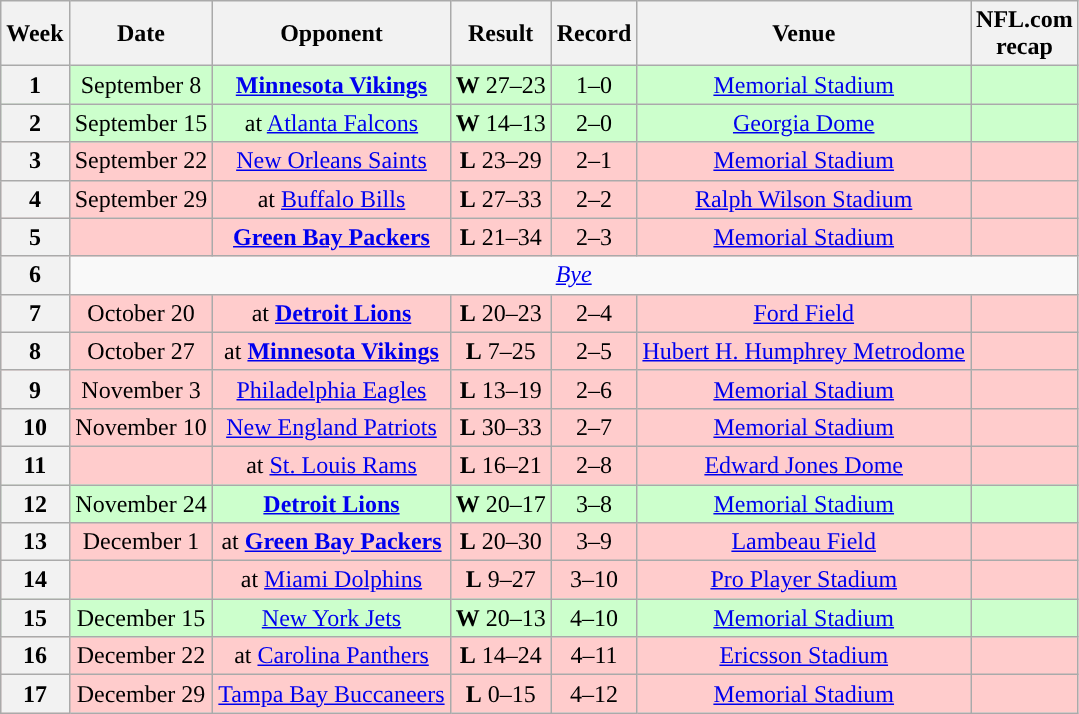<table class="wikitable" style="text-align:center">
<tr>
<th>Week</th>
<th>Date</th>
<th>Opponent</th>
<th>Result</th>
<th>Record</th>
<th>Venue</th>
<th>NFL.com<br>recap</th>
</tr>
<tr bgcolor="ccffcc">
<th>1</th>
<td>September 8</td>
<td><strong><a href='#'>Minnesota Vikings</a></strong></td>
<td><strong>W</strong> 27–23</td>
<td>1–0</td>
<td><a href='#'>Memorial Stadium</a></td>
<td></td>
</tr>
<tr bgcolor="ccffcc">
<th>2</th>
<td>September 15</td>
<td>at <a href='#'>Atlanta Falcons</a></td>
<td><strong>W</strong> 14–13</td>
<td>2–0</td>
<td><a href='#'>Georgia Dome</a></td>
<td></td>
</tr>
<tr bgcolor="ffcccc">
<th>3</th>
<td>September 22</td>
<td><a href='#'>New Orleans Saints</a></td>
<td><strong>L</strong> 23–29</td>
<td>2–1</td>
<td><a href='#'>Memorial Stadium</a></td>
<td></td>
</tr>
<tr bgcolor="ffcccc">
<th>4</th>
<td>September 29</td>
<td>at <a href='#'>Buffalo Bills</a></td>
<td><strong>L</strong> 27–33 </td>
<td>2–2</td>
<td><a href='#'>Ralph Wilson Stadium</a></td>
<td></td>
</tr>
<tr bgcolor="ffcccc">
<th>5</th>
<td></td>
<td><strong><a href='#'>Green Bay Packers</a></strong></td>
<td><strong>L</strong> 21–34</td>
<td>2–3</td>
<td><a href='#'>Memorial Stadium</a></td>
<td></td>
</tr>
<tr>
<th>6</th>
<td colspan="7"><em><a href='#'>Bye</a></em></td>
</tr>
<tr bgcolor="ffcccc">
<th>7</th>
<td>October 20</td>
<td>at <strong><a href='#'>Detroit Lions</a></strong></td>
<td><strong>L</strong> 20–23 </td>
<td>2–4</td>
<td><a href='#'>Ford Field</a></td>
<td></td>
</tr>
<tr bgcolor="ffcccc">
<th>8</th>
<td>October 27</td>
<td>at <strong><a href='#'>Minnesota Vikings</a></strong></td>
<td><strong>L</strong> 7–25</td>
<td>2–5</td>
<td><a href='#'>Hubert H. Humphrey Metrodome</a></td>
<td></td>
</tr>
<tr bgcolor="ffcccc">
<th>9</th>
<td>November 3</td>
<td><a href='#'>Philadelphia Eagles</a></td>
<td><strong>L</strong> 13–19</td>
<td>2–6</td>
<td><a href='#'>Memorial Stadium</a></td>
<td></td>
</tr>
<tr bgcolor="ffcccc">
<th>10</th>
<td>November 10</td>
<td><a href='#'>New England Patriots</a></td>
<td><strong>L</strong> 30–33</td>
<td>2–7</td>
<td><a href='#'>Memorial Stadium</a></td>
<td></td>
</tr>
<tr bgcolor="ffcccc">
<th>11</th>
<td></td>
<td>at <a href='#'>St. Louis Rams</a></td>
<td><strong>L</strong> 16–21</td>
<td>2–8</td>
<td><a href='#'>Edward Jones Dome</a></td>
<td></td>
</tr>
<tr bgcolor="ccffcc">
<th>12</th>
<td>November 24</td>
<td><strong><a href='#'>Detroit Lions</a></strong></td>
<td><strong>W</strong> 20–17 </td>
<td>3–8</td>
<td><a href='#'>Memorial Stadium</a></td>
<td></td>
</tr>
<tr bgcolor="ffcccc">
<th>13</th>
<td>December 1</td>
<td>at <strong><a href='#'>Green Bay Packers</a></strong></td>
<td><strong>L</strong> 20–30</td>
<td>3–9</td>
<td><a href='#'>Lambeau Field</a></td>
<td></td>
</tr>
<tr bgcolor="ffcccc">
<th>14</th>
<td></td>
<td>at <a href='#'>Miami Dolphins</a></td>
<td><strong>L</strong> 9–27</td>
<td>3–10</td>
<td><a href='#'>Pro Player Stadium</a></td>
<td></td>
</tr>
<tr bgcolor="ccffcc">
<th>15</th>
<td>December 15</td>
<td><a href='#'>New York Jets</a></td>
<td><strong>W</strong> 20–13</td>
<td>4–10</td>
<td><a href='#'>Memorial Stadium</a></td>
<td></td>
</tr>
<tr bgcolor="ffcccc">
<th>16</th>
<td>December 22</td>
<td>at <a href='#'>Carolina Panthers</a></td>
<td><strong>L</strong> 14–24</td>
<td>4–11</td>
<td><a href='#'>Ericsson Stadium</a></td>
<td></td>
</tr>
<tr bgcolor="ffcccc">
<th>17</th>
<td>December 29</td>
<td><a href='#'>Tampa Bay Buccaneers</a></td>
<td><strong>L</strong> 0–15</td>
<td>4–12</td>
<td><a href='#'>Memorial Stadium</a></td>
<td></td>
</tr>
</table>
